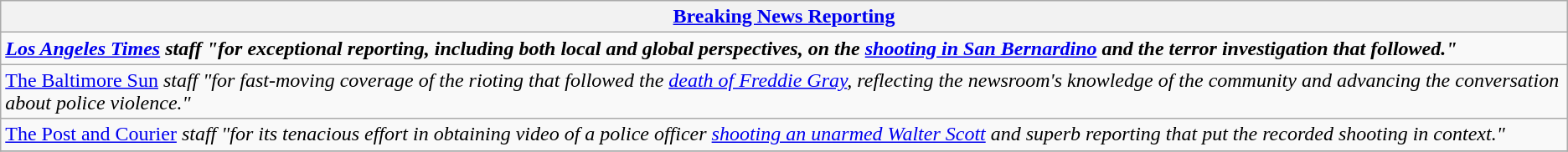<table class="wikitable" style="float:left; float:none;">
<tr>
<th><a href='#'>Breaking News Reporting</a></th>
</tr>
<tr>
<td><strong><em><a href='#'>Los Angeles Times</a><em> staff<strong> "for exceptional reporting, including both local and global perspectives, on the <a href='#'>shooting in San Bernardino</a> and the terror investigation that followed."</td>
</tr>
<tr>
<td></em><a href='#'>The Baltimore Sun</a><em> staff "for fast-moving coverage of the rioting that followed the <a href='#'>death of Freddie Gray</a>, reflecting the newsroom's knowledge of the community and advancing the conversation about police violence."</td>
</tr>
<tr>
<td></em><a href='#'>The Post and Courier</a><em> staff "for its tenacious effort in obtaining video of a police officer <a href='#'>shooting an unarmed Walter Scott</a> and superb reporting that put the recorded shooting in context."</td>
</tr>
<tr>
</tr>
</table>
